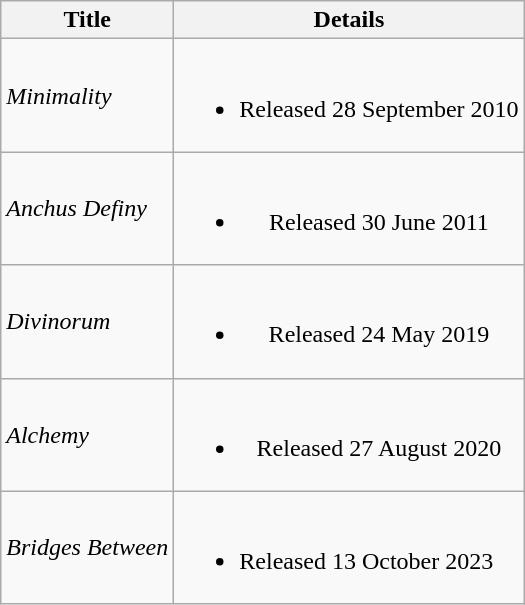<table class="wikitable">
<tr>
<th>Title</th>
<th align="center">Details</th>
</tr>
<tr>
<td><em>Minimality</em></td>
<td align="center"><br><ul><li>Released 28 September 2010</li></ul></td>
</tr>
<tr>
<td><em>Anchus Definy</em></td>
<td align="center"><br><ul><li>Released 30 June 2011</li></ul></td>
</tr>
<tr>
<td><em>Divinorum</em></td>
<td align="center"><br><ul><li>Released 24 May 2019</li></ul></td>
</tr>
<tr>
<td><em>Alchemy</em></td>
<td align="center"><br><ul><li>Released 27 August 2020</li></ul></td>
</tr>
<tr>
<td><em>Bridges Between</em></td>
<td><br><ul><li>Released 13 October 2023</li></ul></td>
</tr>
</table>
